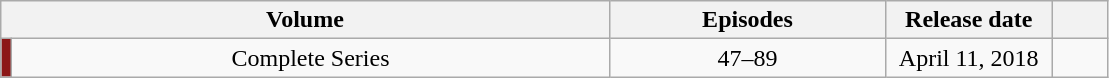<table class="wikitable" style="text-align: center;">
<tr>
<th colspan="2">Volume</th>
<th width="25%">Episodes</th>
<th width="15%">Release date</th>
<th width="5%"></th>
</tr>
<tr>
<td rowspan="1" width="1%" style="background: #8C1717;"></td>
<td>Complete Series</td>
<td>47–89</td>
<td>April 11, 2018</td>
<td></td>
</tr>
</table>
